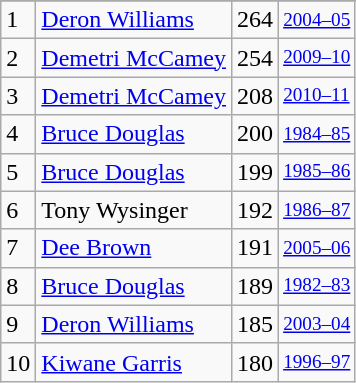<table class="wikitable">
<tr>
</tr>
<tr>
<td>1</td>
<td><a href='#'>Deron Williams</a></td>
<td>264</td>
<td style="font-size:80%;"><a href='#'>2004–05</a></td>
</tr>
<tr>
<td>2</td>
<td><a href='#'>Demetri McCamey</a></td>
<td>254</td>
<td style="font-size:80%;"><a href='#'>2009–10</a></td>
</tr>
<tr>
<td>3</td>
<td><a href='#'>Demetri McCamey</a></td>
<td>208</td>
<td style="font-size:80%;"><a href='#'>2010–11</a></td>
</tr>
<tr>
<td>4</td>
<td><a href='#'>Bruce Douglas</a></td>
<td>200</td>
<td style="font-size:80%;"><a href='#'>1984–85</a></td>
</tr>
<tr>
<td>5</td>
<td><a href='#'>Bruce Douglas</a></td>
<td>199</td>
<td style="font-size:80%;"><a href='#'>1985–86</a></td>
</tr>
<tr>
<td>6</td>
<td>Tony Wysinger</td>
<td>192</td>
<td style="font-size:80%;"><a href='#'>1986–87</a></td>
</tr>
<tr>
<td>7</td>
<td><a href='#'>Dee Brown</a></td>
<td>191</td>
<td style="font-size:80%;"><a href='#'>2005–06</a></td>
</tr>
<tr>
<td>8</td>
<td><a href='#'>Bruce Douglas</a></td>
<td>189</td>
<td style="font-size:80%;"><a href='#'>1982–83</a></td>
</tr>
<tr>
<td>9</td>
<td><a href='#'>Deron Williams</a></td>
<td>185</td>
<td style="font-size:80%;"><a href='#'>2003–04</a></td>
</tr>
<tr>
<td>10</td>
<td><a href='#'>Kiwane Garris</a></td>
<td>180</td>
<td style="font-size:80%;"><a href='#'>1996–97</a></td>
</tr>
</table>
